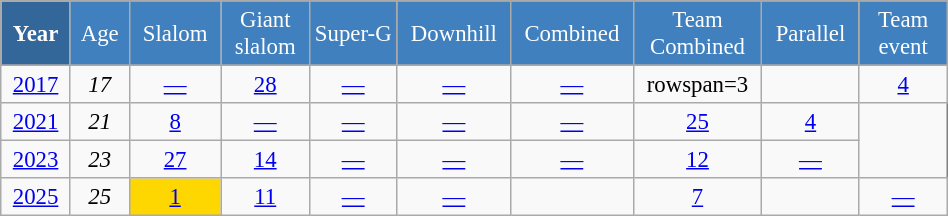<table class="wikitable" style="font-size:95%; text-align:center; border:grey solid 1px; border-collapse:collapse;" width="50%">
<tr style="background-color:#369; color:white;">
<td rowspan="2" colspan="1" width="4%"><strong>Year</strong></td>
</tr>
<tr style="background-color:#4180be; color:white;">
<td width="3%">Age</td>
<td width="5%">Slalom</td>
<td width="5%">Giant<br>slalom</td>
<td width="5%">Super-G</td>
<td width="5%">Downhill</td>
<td width="5%">Combined</td>
<td width="5%">Team<br>Combined</td>
<td width="5%">Parallel</td>
<td width="5%">Team<br> event </td>
</tr>
<tr style="background-color:#8CB2D8; color:white;">
</tr>
<tr>
<td><a href='#'>2017</a></td>
<td><em>17</em></td>
<td><a href='#'>—</a></td>
<td><a href='#'>28</a></td>
<td><a href='#'>—</a></td>
<td><a href='#'>—</a></td>
<td><a href='#'>—</a></td>
<td>rowspan=3</td>
<td></td>
<td><a href='#'>4</a></td>
</tr>
<tr>
<td><a href='#'>2021</a></td>
<td><em>21</em></td>
<td><a href='#'>8</a></td>
<td><a href='#'>—</a></td>
<td><a href='#'>—</a></td>
<td><a href='#'>—</a></td>
<td><a href='#'>—</a></td>
<td><a href='#'>25</a></td>
<td><a href='#'>4</a></td>
</tr>
<tr>
<td><a href='#'>2023</a></td>
<td><em>23</em></td>
<td><a href='#'>27</a></td>
<td><a href='#'>14</a></td>
<td><a href='#'>—</a></td>
<td><a href='#'>—</a></td>
<td><a href='#'>—</a></td>
<td><a href='#'>12</a></td>
<td><a href='#'>—</a></td>
</tr>
<tr>
<td><a href='#'>2025</a></td>
<td><em>25</em></td>
<td bgcolor=gold><a href='#'>1</a></td>
<td><a href='#'>11</a></td>
<td><a href='#'>—</a></td>
<td><a href='#'>—</a></td>
<td></td>
<td><a href='#'>7</a></td>
<td></td>
<td><a href='#'>—</a></td>
</tr>
</table>
